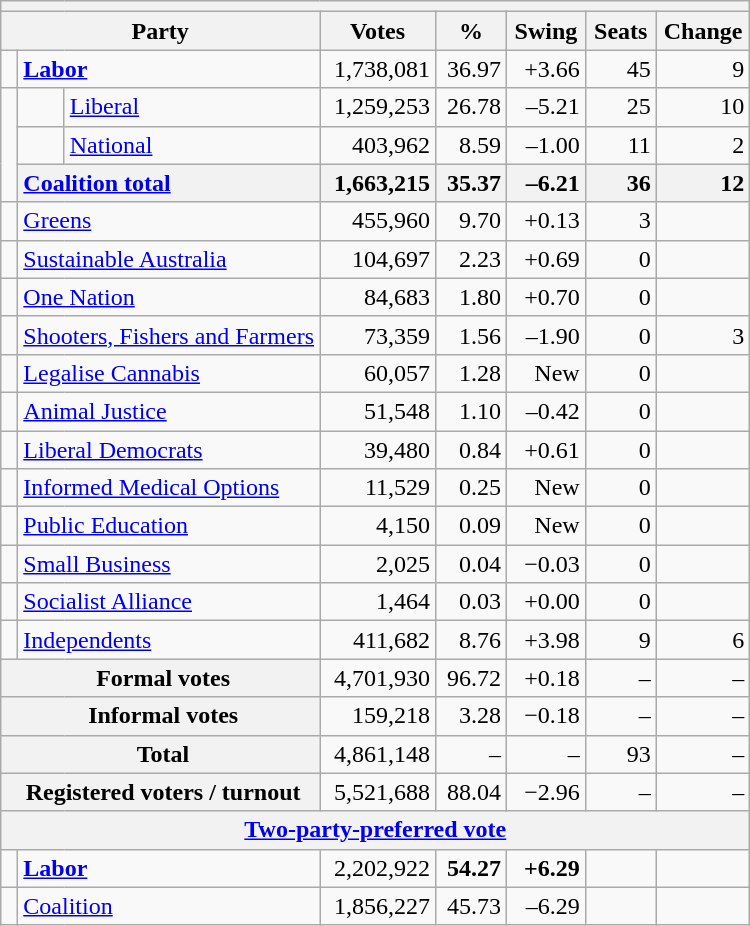<table class="wikitable" style="text-align:right; margin-bottom:0">
<tr>
<th colspan=8 align=center></th>
</tr>
<tr>
<th colspan="3">Party</th>
<th>Votes</th>
<th>%</th>
<th>Swing</th>
<th>Seats</th>
<th>Change</th>
</tr>
<tr>
<td> </td>
<td style="text-align:left;" colspan="2"><strong><a href='#'>Labor</a></strong></td>
<td style="width:70px;">1,738,081</td>
<td style="width:40px;">36.97</td>
<td style="width:45px;">+3.66</td>
<td style="width:40px;">45</td>
<td style="width:55px;"> 9</td>
</tr>
<tr>
<td rowspan="3"> </td>
<td> </td>
<td align=left><a href='#'>Liberal</a></td>
<td>1,259,253</td>
<td>26.78</td>
<td>–5.21</td>
<td>25</td>
<td> 10</td>
</tr>
<tr>
<td> </td>
<td align=left><a href='#'>National</a></td>
<td>403,962</td>
<td>8.59</td>
<td>–1.00</td>
<td>11</td>
<td> 2</td>
</tr>
<tr>
<th colspan="2" style="text-align:left;"><a href='#'>Coalition total</a></th>
<th style="text-align:right;">1,663,215</th>
<th style="text-align:right;">35.37</th>
<th style="text-align:right;">–6.21</th>
<th style="text-align:right;">36</th>
<th style=text-align:right;> 12</th>
</tr>
<tr>
<td> </td>
<td style="text-align:left;" colspan="2"><a href='#'>Greens</a></td>
<td>455,960</td>
<td>9.70</td>
<td>+0.13</td>
<td>3</td>
<td></td>
</tr>
<tr>
<td> </td>
<td style="text-align:left;" colspan="2"><a href='#'>Sustainable Australia</a></td>
<td>104,697</td>
<td>2.23</td>
<td>+0.69</td>
<td>0</td>
<td></td>
</tr>
<tr>
<td> </td>
<td style="text-align:left;" colspan="2"><a href='#'>One Nation</a></td>
<td>84,683</td>
<td>1.80</td>
<td>+0.70</td>
<td>0</td>
<td></td>
</tr>
<tr>
<td> </td>
<td style="text-align:left;" colspan="2"><a href='#'>Shooters, Fishers and Farmers</a></td>
<td>73,359</td>
<td>1.56</td>
<td>–1.90</td>
<td>0</td>
<td> 3</td>
</tr>
<tr>
<td> </td>
<td style="text-align:left;" colspan="2"><a href='#'>Legalise Cannabis</a></td>
<td>60,057</td>
<td>1.28</td>
<td>New</td>
<td>0</td>
<td></td>
</tr>
<tr>
<td> </td>
<td style="text-align:left;" colspan="2"><a href='#'>Animal Justice</a></td>
<td>51,548</td>
<td>1.10</td>
<td>–0.42</td>
<td>0</td>
<td></td>
</tr>
<tr>
<td> </td>
<td style="text-align:left;" colspan="2"><a href='#'>Liberal Democrats</a></td>
<td>39,480</td>
<td>0.84</td>
<td>+0.61</td>
<td>0</td>
<td></td>
</tr>
<tr>
<td> </td>
<td style="text-align:left;" colspan="2"><a href='#'>Informed Medical Options</a></td>
<td>11,529</td>
<td>0.25</td>
<td>New</td>
<td>0</td>
<td></td>
</tr>
<tr>
<td> </td>
<td style="text-align:left;" colspan="2"><a href='#'>Public Education</a></td>
<td>4,150</td>
<td>0.09</td>
<td>New</td>
<td>0</td>
<td></td>
</tr>
<tr>
<td> </td>
<td style="text-align:left;" colspan="2"><a href='#'>Small Business</a></td>
<td>2,025</td>
<td>0.04</td>
<td>−0.03</td>
<td>0</td>
<td></td>
</tr>
<tr>
<td> </td>
<td style="text-align:left;" colspan="2"><a href='#'>Socialist Alliance</a></td>
<td>1,464</td>
<td>0.03</td>
<td>+0.00</td>
<td>0</td>
<td></td>
</tr>
<tr>
<td> </td>
<td style="text-align:left;" colspan="2"><a href='#'>Independents</a></td>
<td>411,682</td>
<td>8.76</td>
<td>+3.98</td>
<td>9</td>
<td> 6</td>
</tr>
<tr>
<th colspan="3"> Formal votes</th>
<td>4,701,930</td>
<td>96.72</td>
<td>+0.18</td>
<td>–</td>
<td>–</td>
</tr>
<tr>
<th colspan="3"> Informal votes</th>
<td>159,218</td>
<td>3.28</td>
<td>−0.18</td>
<td>–</td>
<td>–</td>
</tr>
<tr>
<th colspan="3"> Total</th>
<td>4,861,148</td>
<td>–</td>
<td>–</td>
<td>93</td>
<td>–</td>
</tr>
<tr>
<th colspan="3"> Registered voters / turnout</th>
<td>5,521,688</td>
<td>88.04</td>
<td>−2.96</td>
<td>–</td>
<td>–</td>
</tr>
<tr>
<th colspan="8"><a href='#'>Two-party-preferred vote</a></th>
</tr>
<tr>
<td></td>
<td style="text-align:left;" colspan="2"><strong><a href='#'>Labor</a></strong></td>
<td>2,202,922</td>
<td><strong>54.27</strong></td>
<td><strong>+6.29</strong></td>
<td></td>
<td></td>
</tr>
<tr>
<td></td>
<td style="text-align:left;" colspan="2"><a href='#'>Coalition</a></td>
<td>1,856,227</td>
<td>45.73</td>
<td>–6.29</td>
<td></td>
<td></td>
</tr>
</table>
